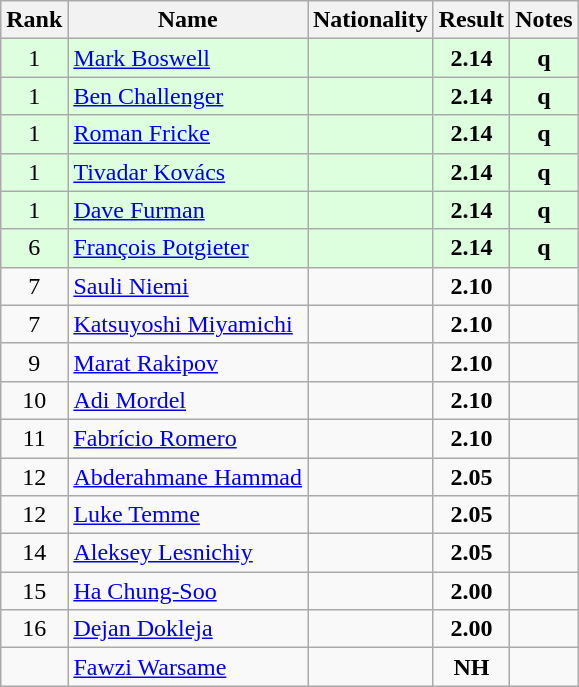<table class="wikitable sortable" style="text-align:center">
<tr>
<th>Rank</th>
<th>Name</th>
<th>Nationality</th>
<th>Result</th>
<th>Notes</th>
</tr>
<tr bgcolor=ddffdd>
<td>1</td>
<td align=left><a href='#'>Mark Boswell</a></td>
<td align=left></td>
<td><strong>2.14</strong></td>
<td><strong>q</strong></td>
</tr>
<tr bgcolor=ddffdd>
<td>1</td>
<td align=left><a href='#'>Ben Challenger</a></td>
<td align=left></td>
<td><strong>2.14</strong></td>
<td><strong>q</strong></td>
</tr>
<tr bgcolor=ddffdd>
<td>1</td>
<td align=left><a href='#'>Roman Fricke</a></td>
<td align=left></td>
<td><strong>2.14</strong></td>
<td><strong>q</strong></td>
</tr>
<tr bgcolor=ddffdd>
<td>1</td>
<td align=left><a href='#'>Tivadar Kovács</a></td>
<td align=left></td>
<td><strong>2.14</strong></td>
<td><strong>q</strong></td>
</tr>
<tr bgcolor=ddffdd>
<td>1</td>
<td align=left><a href='#'>Dave Furman</a></td>
<td align=left></td>
<td><strong>2.14</strong></td>
<td><strong>q</strong></td>
</tr>
<tr bgcolor=ddffdd>
<td>6</td>
<td align=left><a href='#'>François Potgieter</a></td>
<td align=left></td>
<td><strong>2.14</strong></td>
<td><strong>q</strong></td>
</tr>
<tr>
<td>7</td>
<td align=left><a href='#'>Sauli Niemi</a></td>
<td align=left></td>
<td><strong>2.10</strong></td>
<td></td>
</tr>
<tr>
<td>7</td>
<td align=left><a href='#'>Katsuyoshi Miyamichi</a></td>
<td align=left></td>
<td><strong>2.10</strong></td>
<td></td>
</tr>
<tr>
<td>9</td>
<td align=left><a href='#'>Marat Rakipov</a></td>
<td align=left></td>
<td><strong>2.10</strong></td>
<td></td>
</tr>
<tr>
<td>10</td>
<td align=left><a href='#'>Adi Mordel</a></td>
<td align=left></td>
<td><strong>2.10</strong></td>
<td></td>
</tr>
<tr>
<td>11</td>
<td align=left><a href='#'>Fabrício Romero</a></td>
<td align=left></td>
<td><strong>2.10</strong></td>
<td></td>
</tr>
<tr>
<td>12</td>
<td align=left><a href='#'>Abderahmane Hammad</a></td>
<td align=left></td>
<td><strong>2.05</strong></td>
<td></td>
</tr>
<tr>
<td>12</td>
<td align=left><a href='#'>Luke Temme</a></td>
<td align=left></td>
<td><strong>2.05</strong></td>
<td></td>
</tr>
<tr>
<td>14</td>
<td align=left><a href='#'>Aleksey Lesnichiy</a></td>
<td align=left></td>
<td><strong>2.05</strong></td>
<td></td>
</tr>
<tr>
<td>15</td>
<td align=left><a href='#'>Ha Chung-Soo</a></td>
<td align=left></td>
<td><strong>2.00</strong></td>
<td></td>
</tr>
<tr>
<td>16</td>
<td align=left><a href='#'>Dejan Dokleja</a></td>
<td align=left></td>
<td><strong>2.00</strong></td>
<td></td>
</tr>
<tr>
<td></td>
<td align=left><a href='#'>Fawzi Warsame</a></td>
<td align=left></td>
<td><strong>NH</strong></td>
<td></td>
</tr>
</table>
